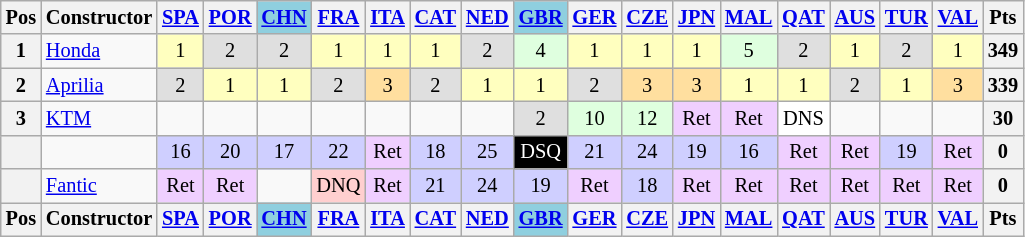<table class="wikitable" style="font-size:85%; text-align:center">
<tr valign="top">
<th valign="middle" scope="col">Pos</th>
<th valign="middle" scope="col">Constructor</th>
<th><a href='#'>SPA</a><br></th>
<th><a href='#'>POR</a><br></th>
<th style="background:#8fcfdf"><a href='#'>CHN</a><br></th>
<th><a href='#'>FRA</a><br></th>
<th><a href='#'>ITA</a><br></th>
<th><a href='#'>CAT</a><br></th>
<th><a href='#'>NED</a><br></th>
<th style="background:#8fcfdf"><a href='#'>GBR</a><br></th>
<th><a href='#'>GER</a><br></th>
<th><a href='#'>CZE</a><br></th>
<th><a href='#'>JPN</a><br></th>
<th><a href='#'>MAL</a><br></th>
<th><a href='#'>QAT</a><br></th>
<th><a href='#'>AUS</a><br></th>
<th><a href='#'>TUR</a><br></th>
<th><a href='#'>VAL</a><br></th>
<th valign="middle">Pts</th>
</tr>
<tr>
<th>1</th>
<td align=left> <a href='#'>Honda</a></td>
<td style="background:#ffffbf;">1</td>
<td style="background:#dfdfdf;">2</td>
<td style="background:#dfdfdf;">2</td>
<td style="background:#ffffbf;">1</td>
<td style="background:#ffffbf;">1</td>
<td style="background:#ffffbf;">1</td>
<td style="background:#dfdfdf;">2</td>
<td style="background:#dfffdf;">4</td>
<td style="background:#ffffbf;">1</td>
<td style="background:#ffffbf;">1</td>
<td style="background:#ffffbf;">1</td>
<td style="background:#dfffdf;">5</td>
<td style="background:#dfdfdf;">2</td>
<td style="background:#ffffbf;">1</td>
<td style="background:#dfdfdf;">2</td>
<td style="background:#ffffbf;">1</td>
<th>349</th>
</tr>
<tr>
<th>2</th>
<td align=left> <a href='#'>Aprilia</a></td>
<td style="background:#dfdfdf;">2</td>
<td style="background:#ffffbf;">1</td>
<td style="background:#ffffbf;">1</td>
<td style="background:#dfdfdf;">2</td>
<td style="background:#ffdf9f;">3</td>
<td style="background:#dfdfdf;">2</td>
<td style="background:#ffffbf;">1</td>
<td style="background:#ffffbf;">1</td>
<td style="background:#dfdfdf;">2</td>
<td style="background:#ffdf9f;">3</td>
<td style="background:#ffdf9f;">3</td>
<td style="background:#ffffbf;">1</td>
<td style="background:#ffffbf;">1</td>
<td style="background:#dfdfdf;">2</td>
<td style="background:#ffffbf;">1</td>
<td style="background:#ffdf9f;">3</td>
<th>339</th>
</tr>
<tr>
<th>3</th>
<td align=left> <a href='#'>KTM</a></td>
<td></td>
<td></td>
<td></td>
<td></td>
<td></td>
<td></td>
<td></td>
<td style="background:#dfdfdf;">2</td>
<td style="background:#dfffdf;">10</td>
<td style="background:#dfffdf;">12</td>
<td style="background:#efcfff;">Ret</td>
<td style="background:#efcfff;">Ret</td>
<td style="background:#ffffff;">DNS</td>
<td></td>
<td></td>
<td></td>
<th>30</th>
</tr>
<tr>
<th></th>
<td align=left></td>
<td style="background:#cfcfff;">16</td>
<td style="background:#cfcfff;">20</td>
<td style="background:#cfcfff;">17</td>
<td style="background:#cfcfff;">22</td>
<td style="background:#efcfff;">Ret</td>
<td style="background:#cfcfff;">18</td>
<td style="background:#cfcfff;">25</td>
<td style="background:#000000; color:white">DSQ</td>
<td style="background:#cfcfff;">21</td>
<td style="background:#cfcfff;">24</td>
<td style="background:#cfcfff;">19</td>
<td style="background:#cfcfff;">16</td>
<td style="background:#efcfff;">Ret</td>
<td style="background:#efcfff;">Ret</td>
<td style="background:#cfcfff;">19</td>
<td style="background:#efcfff;">Ret</td>
<th>0</th>
</tr>
<tr>
<th></th>
<td align=left> <a href='#'>Fantic</a></td>
<td style="background:#efcfff;">Ret</td>
<td style="background:#efcfff;">Ret</td>
<td></td>
<td style="background:#ffcfcf;">DNQ</td>
<td style="background:#efcfff;">Ret</td>
<td style="background:#cfcfff;">21</td>
<td style="background:#cfcfff;">24</td>
<td style="background:#cfcfff;">19</td>
<td style="background:#efcfff;">Ret</td>
<td style="background:#cfcfff;">18</td>
<td style="background:#efcfff;">Ret</td>
<td style="background:#efcfff;">Ret</td>
<td style="background:#efcfff;">Ret</td>
<td style="background:#efcfff;">Ret</td>
<td style="background:#efcfff;">Ret</td>
<td style="background:#efcfff;">Ret</td>
<th>0</th>
</tr>
<tr>
<th valign="middle">Pos</th>
<th valign="middle">Constructor</th>
<th><a href='#'>SPA</a><br></th>
<th><a href='#'>POR</a><br></th>
<th style="background:#8fcfdf"><a href='#'>CHN</a><br></th>
<th><a href='#'>FRA</a><br></th>
<th><a href='#'>ITA</a><br></th>
<th><a href='#'>CAT</a><br></th>
<th><a href='#'>NED</a><br></th>
<th style="background:#8fcfdf"><a href='#'>GBR</a><br></th>
<th><a href='#'>GER</a><br></th>
<th><a href='#'>CZE</a><br></th>
<th><a href='#'>JPN</a><br></th>
<th><a href='#'>MAL</a><br></th>
<th><a href='#'>QAT</a><br></th>
<th><a href='#'>AUS</a><br></th>
<th><a href='#'>TUR</a><br></th>
<th><a href='#'>VAL</a><br></th>
<th valign="middle">Pts</th>
</tr>
</table>
